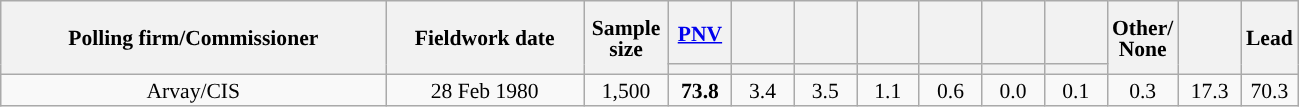<table class="wikitable collapsible collapsed" style="text-align:center; font-size:90%; line-height:14px;">
<tr style="height:42px;">
<th style="width:250px;" rowspan="2">Polling firm/Commissioner</th>
<th style="width:125px;" rowspan="2">Fieldwork date</th>
<th style="width:50px;" rowspan="2">Sample size</th>
<th style="width:35px;"><a href='#'>PNV</a></th>
<th style="width:35px;"></th>
<th style="width:35px;"></th>
<th style="width:35px;"></th>
<th style="width:35px;"></th>
<th style="width:35px;"></th>
<th style="width:35px;"></th>
<th style="width:35px;" rowspan="2">Other/<br>None</th>
<th style="width:35px;" rowspan="2"></th>
<th style="width:30px;" rowspan="2">Lead</th>
</tr>
<tr>
<th style="color:inherit;background:"></th>
<th style="color:inherit;background:"></th>
<th style="color:inherit;background:"></th>
<th style="color:inherit;background:"></th>
<th style="color:inherit;background:"></th>
<th style="color:inherit;background:"></th>
<th style="color:inherit;background:"></th>
</tr>
<tr>
<td>Arvay/CIS</td>
<td>28 Feb 1980</td>
<td>1,500</td>
<td><strong>73.8</strong></td>
<td>3.4</td>
<td>3.5</td>
<td>1.1</td>
<td>0.6</td>
<td>0.0</td>
<td>0.1</td>
<td>0.3</td>
<td>17.3</td>
<td style="background:">70.3</td>
</tr>
</table>
